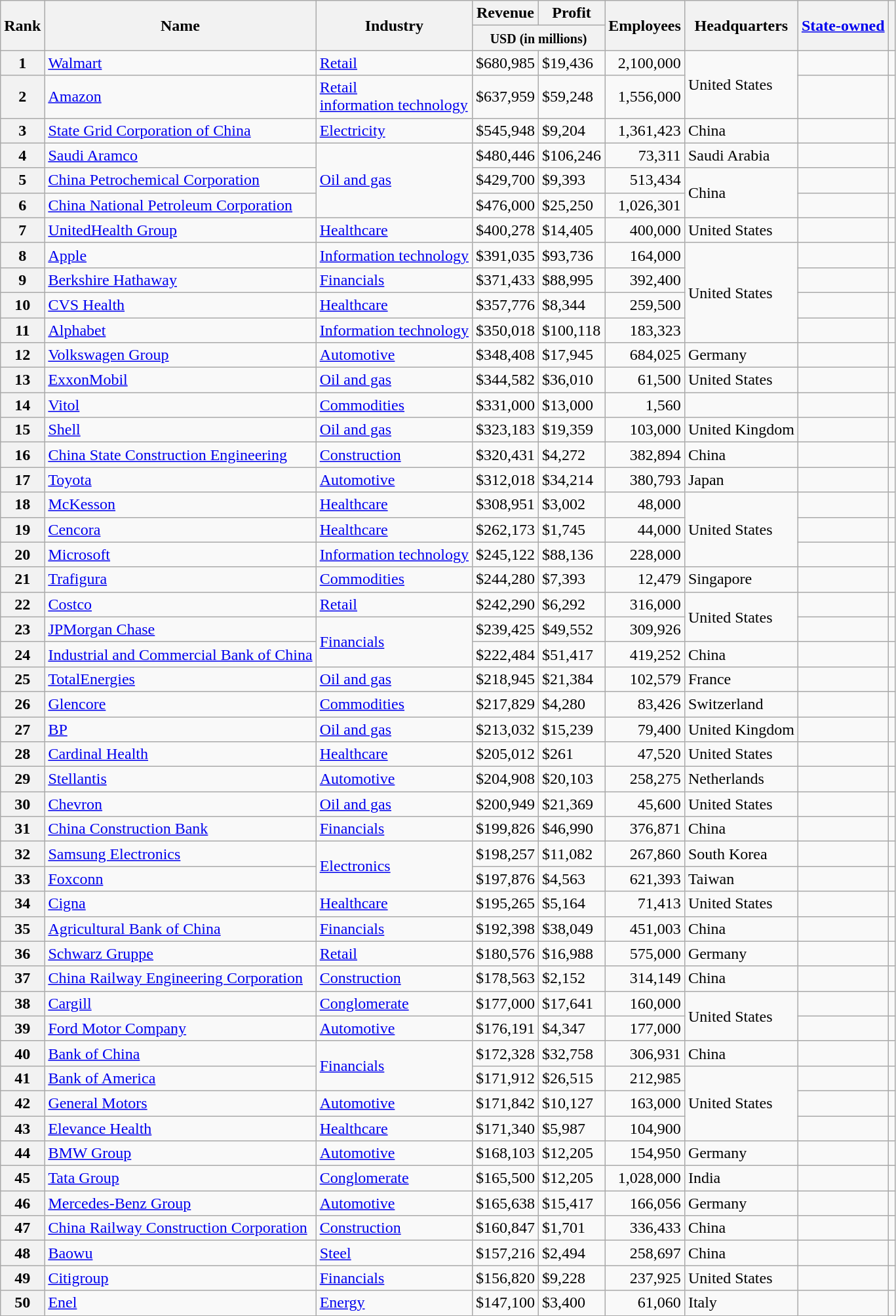<table class="wikitable sortable sticky-header-multi sort-under" style="text-align:left;">
<tr>
<th rowspan="2" scope="col">Rank</th>
<th rowspan="2" scope="col">Name</th>
<th rowspan="2" scope="col">Industry</th>
<th scope="col">Revenue</th>
<th scope="col">Profit</th>
<th rowspan="2" scope="col">Employees</th>
<th rowspan="2" scope="col">Headquarters</th>
<th rowspan="2" scope="col"><a href='#'>State-owned</a></th>
<th rowspan="2" scope="col" class="unsortable"></th>
</tr>
<tr>
<th colspan="2" scope="col"><small>USD (in millions)</small></th>
</tr>
<tr>
<th scope="col">1</th>
<td><a href='#'>Walmart</a></td>
<td><a href='#'>Retail</a></td>
<td style="text-align:center;"> $680,985</td>
<td style="text-align:left;">$19,436</td>
<td style="text-align:right;">2,100,000</td>
<td rowspan="2"> United States</td>
<td></td>
<td></td>
</tr>
<tr>
<th scope="row">2</th>
<td><a href='#'>Amazon</a></td>
<td><a href='#'>Retail</a><br> <a href='#'>information technology</a></td>
<td style="text-align:center;"> $637,959</td>
<td style="text-align:left;">$59,248</td>
<td style="text-align:right;">1,556,000</td>
<td></td>
<td></td>
</tr>
<tr>
<th scope="row">3</th>
<td><a href='#'>State Grid Corporation of China</a></td>
<td><a href='#'>Electricity</a></td>
<td style="text-align:center;"> $545,948</td>
<td style="text-align:left;">$9,204</td>
<td style="text-align:right;">1,361,423</td>
<td> China</td>
<td></td>
<td></td>
</tr>
<tr>
<th scope="row">4</th>
<td><a href='#'>Saudi Aramco</a></td>
<td rowspan="3"><a href='#'>Oil and gas</a></td>
<td style="text-align:center;"> $480,446</td>
<td style="text-align:left;">$106,246</td>
<td style="text-align:right;">73,311</td>
<td> Saudi Arabia</td>
<td></td>
<td></td>
</tr>
<tr>
<th scope="row">5</th>
<td><a href='#'>China Petrochemical Corporation</a></td>
<td style="text-align:center;"> $429,700</td>
<td style="text-align:left;">$9,393</td>
<td style="text-align:right;">513,434</td>
<td rowspan="2"> China</td>
<td></td>
<td></td>
</tr>
<tr>
<th scope="row">6</th>
<td><a href='#'>China National Petroleum Corporation</a></td>
<td style="text-align:center;"> $476,000</td>
<td style="text-align:left;">$25,250</td>
<td style="text-align:right;">1,026,301</td>
<td></td>
<td></td>
</tr>
<tr>
<th scope="row">7</th>
<td><a href='#'>UnitedHealth Group</a></td>
<td><a href='#'>Healthcare</a></td>
<td style="text-align:center;"> $400,278</td>
<td style="text-align:left;">$14,405</td>
<td style="text-align:right;">400,000</td>
<td> United States</td>
<td></td>
<td></td>
</tr>
<tr>
<th scope="row">8</th>
<td><a href='#'>Apple</a></td>
<td><a href='#'>Information technology</a></td>
<td style="text-align:center;"> $391,035</td>
<td style="text-align:left;">$93,736</td>
<td style="text-align:right;">164,000</td>
<td rowspan="4"> United States</td>
<td></td>
<td></td>
</tr>
<tr>
<th scope="row">9</th>
<td><a href='#'>Berkshire Hathaway</a></td>
<td><a href='#'>Financials</a></td>
<td style="text-align:center;"> $371,433</td>
<td style="text-align:left;">$88,995</td>
<td style="text-align:right;">392,400</td>
<td></td>
<td></td>
</tr>
<tr>
<th scope="row">10</th>
<td><a href='#'>CVS Health</a></td>
<td><a href='#'>Healthcare</a></td>
<td style="text-align:center;"> $357,776</td>
<td style="text-align:left;">$8,344</td>
<td style="text-align:right;">259,500</td>
<td></td>
<td></td>
</tr>
<tr>
<th scope="row">11</th>
<td><a href='#'>Alphabet</a></td>
<td><a href='#'>Information technology</a></td>
<td style="text-align:center;"> $350,018</td>
<td style="text-align:left;">$100,118</td>
<td style="text-align:right;">183,323</td>
<td></td>
<td></td>
</tr>
<tr>
<th scope="row">12</th>
<td><a href='#'>Volkswagen Group</a></td>
<td><a href='#'>Automotive</a></td>
<td style="text-align:center;"> $348,408</td>
<td style="text-align:left;">$17,945</td>
<td style="text-align:right;">684,025</td>
<td> Germany</td>
<td></td>
<td></td>
</tr>
<tr>
<th scope="row">13</th>
<td><a href='#'>ExxonMobil</a></td>
<td><a href='#'>Oil and gas</a></td>
<td style="text-align:center;"> $344,582</td>
<td style="text-align:left;">$36,010</td>
<td style="text-align:right;">61,500</td>
<td> United States</td>
<td></td>
<td></td>
</tr>
<tr>
<th scope="row">14</th>
<td><a href='#'>Vitol</a></td>
<td><a href='#'>Commodities</a></td>
<td style="text-align:center;"> $331,000</td>
<td style="text-align:left;">$13,000</td>
<td style="text-align:right;">1,560</td>
<td></td>
<td></td>
<td></td>
</tr>
<tr>
<th scope="row">15</th>
<td><a href='#'>Shell</a></td>
<td><a href='#'>Oil and gas</a></td>
<td style="text-align:center;"> $323,183</td>
<td style="text-align:left;">$19,359</td>
<td style="text-align:right;">103,000</td>
<td> United Kingdom</td>
<td></td>
<td></td>
</tr>
<tr>
<th scope="row">16</th>
<td><a href='#'>China State Construction Engineering</a></td>
<td><a href='#'>Construction</a></td>
<td style="text-align:center;"> $320,431</td>
<td style="text-align:left;">$4,272</td>
<td style="text-align:right;">382,894</td>
<td> China</td>
<td></td>
<td></td>
</tr>
<tr>
<th scope="row">17</th>
<td><a href='#'>Toyota</a></td>
<td><a href='#'>Automotive</a></td>
<td style="text-align:center;"> $312,018</td>
<td style="text-align:left;">$34,214</td>
<td style="text-align:right;">380,793</td>
<td> Japan</td>
<td></td>
<td></td>
</tr>
<tr>
<th scope="row">18</th>
<td><a href='#'>McKesson</a></td>
<td><a href='#'>Healthcare</a></td>
<td style="text-align:center;"> $308,951</td>
<td style="text-align:left;">$3,002</td>
<td style="text-align:right;">48,000</td>
<td rowspan="3"> United States</td>
<td></td>
<td></td>
</tr>
<tr>
<th scope="row">19</th>
<td><a href='#'>Cencora</a></td>
<td><a href='#'>Healthcare</a></td>
<td style="text-align:center;"> $262,173</td>
<td style="text-align:left;">$1,745</td>
<td style="text-align:right;">44,000</td>
<td></td>
<td></td>
</tr>
<tr>
<th scope="row">20</th>
<td><a href='#'>Microsoft</a></td>
<td><a href='#'>Information technology</a></td>
<td style="text-align:center;"> $245,122</td>
<td>$88,136</td>
<td style="text-align:right;">228,000</td>
<td></td>
<td></td>
</tr>
<tr>
<th scope="row">21</th>
<td><a href='#'>Trafigura</a></td>
<td><a href='#'>Commodities</a></td>
<td style="text-align:center;"> $244,280</td>
<td style="text-align:left;">$7,393</td>
<td style="text-align:right;">12,479</td>
<td> Singapore</td>
<td></td>
<td></td>
</tr>
<tr>
<th scope="row">22</th>
<td><a href='#'>Costco</a></td>
<td><a href='#'>Retail</a></td>
<td style="text-align:center;"> $242,290</td>
<td style="text-align:left;">$6,292</td>
<td style="text-align:right;">316,000</td>
<td rowspan="2"> United States</td>
<td></td>
<td></td>
</tr>
<tr>
<th scope="row">23</th>
<td><a href='#'>JPMorgan Chase</a></td>
<td rowspan="2"><a href='#'>Financials</a></td>
<td style="text-align:center;"> $239,425</td>
<td style="text-align:left;">$49,552</td>
<td style="text-align:right;">309,926</td>
<td></td>
<td></td>
</tr>
<tr>
<th scope="row">24</th>
<td><a href='#'>Industrial and Commercial Bank of China</a></td>
<td style="text-align:center;"> $222,484</td>
<td style="text-align:left;">$51,417</td>
<td style="text-align:right;">419,252</td>
<td> China</td>
<td></td>
<td></td>
</tr>
<tr>
<th scope="row">25</th>
<td><a href='#'>TotalEnergies</a></td>
<td><a href='#'>Oil and gas</a></td>
<td style="text-align:center;"> $218,945</td>
<td style="text-align:left;">$21,384</td>
<td style="text-align:right;">102,579</td>
<td> France</td>
<td></td>
<td></td>
</tr>
<tr>
<th scope="row">26</th>
<td><a href='#'>Glencore</a></td>
<td><a href='#'>Commodities</a></td>
<td style="text-align:center;"> $217,829</td>
<td style="text-align:left;">$4,280</td>
<td style="text-align:right;">83,426</td>
<td> Switzerland</td>
<td></td>
<td></td>
</tr>
<tr>
<th scope="row">27</th>
<td><a href='#'>BP</a></td>
<td><a href='#'>Oil and gas</a></td>
<td style="text-align:center;"> $213,032</td>
<td style="text-align:left;">$15,239</td>
<td style="text-align:right;">79,400</td>
<td> United Kingdom</td>
<td></td>
<td></td>
</tr>
<tr>
<th scope="row">28</th>
<td><a href='#'>Cardinal Health</a></td>
<td><a href='#'>Healthcare</a></td>
<td style="text-align:center;"> $205,012</td>
<td style="text-align:left;">$261</td>
<td style="text-align:right;">47,520</td>
<td> United States</td>
<td></td>
<td></td>
</tr>
<tr>
<th>29</th>
<td><a href='#'>Stellantis</a></td>
<td><a href='#'>Automotive</a></td>
<td style="text-align:center;"> $204,908</td>
<td style="text-align:left;">$20,103</td>
<td style="text-align:right">258,275</td>
<td> Netherlands</td>
<td></td>
<td></td>
</tr>
<tr>
<th scope="row">30</th>
<td><a href='#'>Chevron</a></td>
<td><a href='#'>Oil and gas</a></td>
<td style="text-align:center;"> $200,949</td>
<td style="text-align:left;">$21,369</td>
<td style="text-align:right;">45,600</td>
<td> United States</td>
<td></td>
<td></td>
</tr>
<tr>
<th scope="row">31</th>
<td><a href='#'>China Construction Bank</a></td>
<td><a href='#'>Financials</a></td>
<td style="text-align:center;"> $199,826</td>
<td style="text-align:left;">$46,990</td>
<td style="text-align:right;">376,871</td>
<td> China</td>
<td></td>
<td></td>
</tr>
<tr>
<th scope="row">32</th>
<td><a href='#'>Samsung Electronics</a></td>
<td rowspan="2"><a href='#'>Electronics</a></td>
<td style="text-align:center;"> $198,257</td>
<td style="text-align:left;">$11,082</td>
<td style="text-align:right;">267,860</td>
<td> South Korea</td>
<td></td>
<td></td>
</tr>
<tr>
<th scope="row">33</th>
<td><a href='#'>Foxconn</a></td>
<td style="text-align:center;"> $197,876</td>
<td style="text-align:left;">$4,563</td>
<td style="text-align:right;">621,393</td>
<td> Taiwan</td>
<td></td>
<td></td>
</tr>
<tr>
<th>34</th>
<td><a href='#'>Cigna</a></td>
<td><a href='#'>Healthcare</a></td>
<td style="text-align:center;"> $195,265</td>
<td>$5,164</td>
<td style="text-align:right;">71,413</td>
<td> United States</td>
<td></td>
<td></td>
</tr>
<tr>
<th scope="row">35</th>
<td><a href='#'>Agricultural Bank of China</a></td>
<td><a href='#'>Financials</a></td>
<td style="text-align:center;"> $192,398</td>
<td style="text-align:left;">$38,049</td>
<td style="text-align:right;">451,003</td>
<td> China</td>
<td></td>
<td></td>
</tr>
<tr>
<th scope="row">36</th>
<td><a href='#'>Schwarz Gruppe</a></td>
<td><a href='#'>Retail</a></td>
<td style="text-align:center;"> $180,576</td>
<td style="text-align:left;">$16,988</td>
<td style="text-align:right;">575,000</td>
<td> Germany</td>
<td></td>
<td></td>
</tr>
<tr>
<th scope="row">37</th>
<td><a href='#'>China Railway Engineering Corporation</a></td>
<td><a href='#'>Construction</a></td>
<td style="text-align:center;"> $178,563</td>
<td>$2,152</td>
<td style="text-align:right;">314,149</td>
<td> China</td>
<td></td>
<td></td>
</tr>
<tr>
<th scope="row">38</th>
<td><a href='#'>Cargill</a></td>
<td><a href='#'>Conglomerate</a></td>
<td style="text-align:center;"> $177,000</td>
<td style="text-align:left;">$17,641</td>
<td style="text-align:right;">160,000</td>
<td rowspan="2"> United States</td>
<td></td>
<td></td>
</tr>
<tr>
<th scope="row">39</th>
<td><a href='#'>Ford Motor Company</a></td>
<td><a href='#'>Automotive</a></td>
<td style="text-align:center;"> $176,191</td>
<td style="text-align:left;">$4,347</td>
<td style="text-align:right;">177,000</td>
<td></td>
<td></td>
</tr>
<tr>
<th scope="row">40</th>
<td><a href='#'>Bank of China</a></td>
<td rowspan="2"><a href='#'>Financials</a></td>
<td style="text-align:center;"> $172,328</td>
<td style="text-align:left;">$32,758</td>
<td style="text-align:right;">306,931</td>
<td> China</td>
<td></td>
<td></td>
</tr>
<tr>
<th scope="row">41</th>
<td><a href='#'>Bank of America</a></td>
<td style="text-align:center;"> $171,912</td>
<td style="text-align:left;">$26,515</td>
<td style="text-align:right;">212,985</td>
<td rowspan="3"> United States</td>
<td></td>
<td></td>
</tr>
<tr>
<th scope="row">42</th>
<td><a href='#'>General Motors</a></td>
<td><a href='#'>Automotive</a></td>
<td style="text-align:center;"> $171,842</td>
<td style="text-align:left;">$10,127</td>
<td style="text-align:right;">163,000</td>
<td></td>
<td></td>
</tr>
<tr>
<th scope="row">43</th>
<td><a href='#'>Elevance Health</a></td>
<td><a href='#'>Healthcare</a></td>
<td style="text-align:center;"> $171,340</td>
<td style="text-align:left;">$5,987</td>
<td style="text-align:right;">104,900</td>
<td></td>
<td></td>
</tr>
<tr>
<th scope="row">44</th>
<td><a href='#'>BMW Group</a></td>
<td><a href='#'>Automotive</a></td>
<td style="text-align:center;"> $168,103</td>
<td style="text-align:left;">$12,205</td>
<td style="text-align:right;">154,950</td>
<td> Germany</td>
<td></td>
<td></td>
</tr>
<tr>
<th scope="row">45</th>
<td><a href='#'>Tata Group</a></td>
<td><a href='#'>Conglomerate</a></td>
<td style="text-align:center;"> $165,500</td>
<td style="text-align:left;">$12,205</td>
<td style="text-align:right;">1,028,000</td>
<td> India</td>
<td></td>
<td></td>
</tr>
<tr>
<th>46</th>
<td><a href='#'>Mercedes-Benz Group</a></td>
<td><a href='#'>Automotive</a></td>
<td> $165,638</td>
<td>$15,417</td>
<td style="text-align:right;">166,056</td>
<td> Germany</td>
<td></td>
<td></td>
</tr>
<tr>
<th scope="row">47</th>
<td><a href='#'>China Railway Construction Corporation</a></td>
<td><a href='#'>Construction</a></td>
<td style="text-align:center;"> $160,847</td>
<td>$1,701</td>
<td style="text-align:right;">336,433</td>
<td> China</td>
<td></td>
<td></td>
</tr>
<tr>
<th scope="row">48</th>
<td><a href='#'>Baowu</a></td>
<td><a href='#'>Steel</a></td>
<td style="text-align:center;"> $157,216</td>
<td>$2,494</td>
<td style="text-align:right;">258,697</td>
<td> China</td>
<td></td>
<td></td>
</tr>
<tr>
<th scope="row">49</th>
<td><a href='#'>Citigroup</a></td>
<td><a href='#'>Financials</a></td>
<td style="text-align:center;"> $156,820</td>
<td style="text-align:left;">$9,228</td>
<td style="text-align:right;">237,925</td>
<td> United States</td>
<td></td>
<td></td>
</tr>
<tr>
<th scope="row">50</th>
<td><a href='#'>Enel</a></td>
<td><a href='#'>Energy</a></td>
<td style="text-align:center;"> $147,100</td>
<td style="text-align:left;">$3,400</td>
<td style="text-align:right;">61,060</td>
<td> Italy</td>
<td></td>
<td></td>
</tr>
</table>
